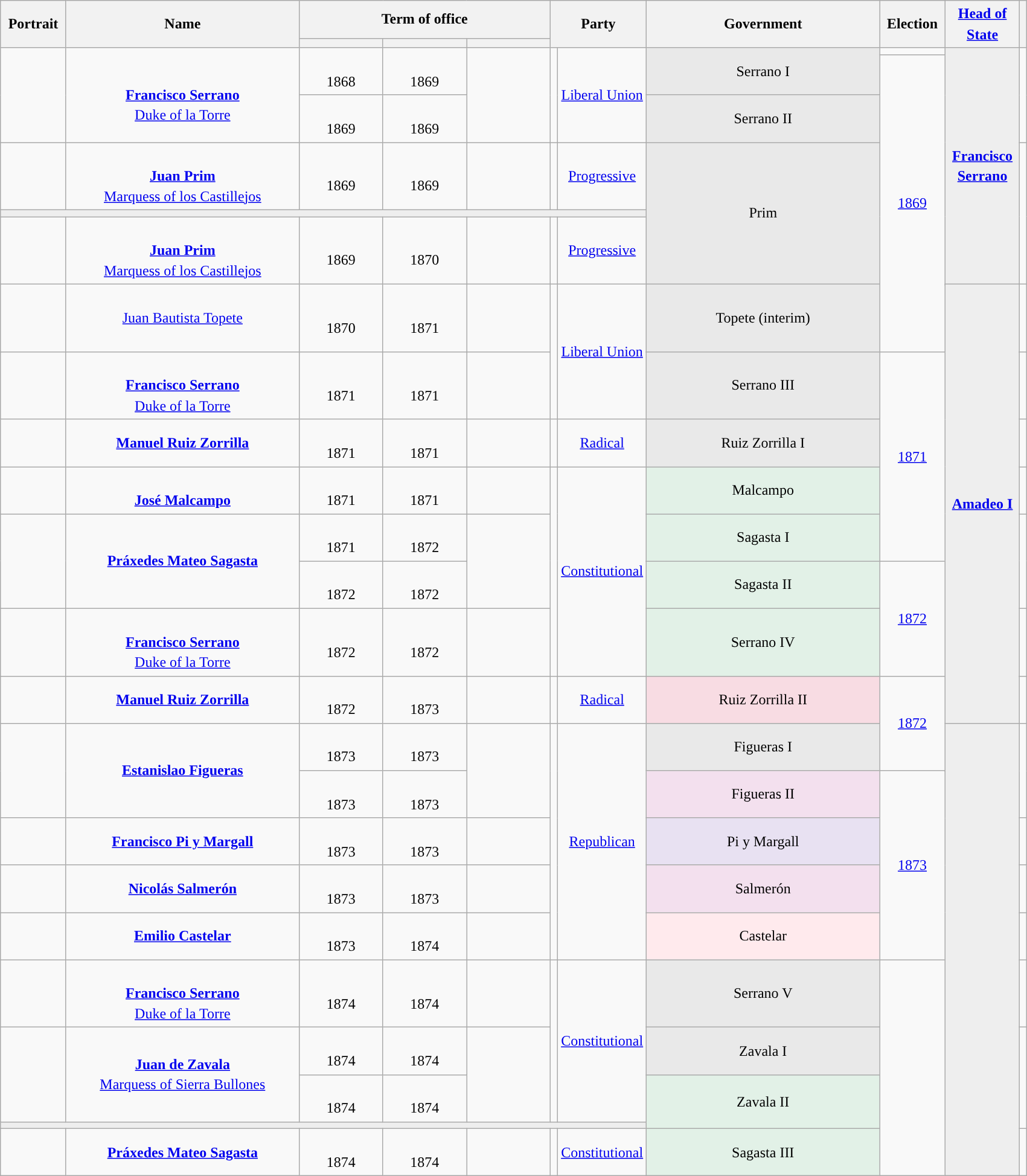<table class="wikitable" style="line-height:1.4em; text-align:center; border:1px #aaf solid;">
<tr>
<th rowspan="2" width="65">Portrait</th>
<th rowspan="2" width="250">Name<br></th>
<th colspan="3">Term of office</th>
<th rowspan="2" colspan="2" width="90">Party</th>
<th rowspan="2" width="250">Government<br></th>
<th rowspan="2" width="65">Election</th>
<th rowspan="2" width="75"><a href='#'>Head of State</a><br></th>
<th rowspan="2"></th>
</tr>
<tr>
<th width="85"></th>
<th width="85"></th>
<th width="85"></th>
</tr>
<tr>
<td rowspan="3"></td>
<td rowspan="3"><br><a href='#'><strong>Francisco Serrano</strong><br>Duke of la Torre</a><br></td>
<td rowspan="2" class="nowrap"><br>1868</td>
<td rowspan="2" class="nowrap"><br>1869</td>
<td rowspan="3" style="font-size:95%;"></td>
<td rowspan="3" style="color:inherit;background:"></td>
<td rowspan="3"><a href='#'>Liberal Union</a></td>
<td rowspan="2" style="background:#E9E9E9;">Serrano I<br></td>
<td style="color:#ccc;"></td>
<td scope="row" style="text-align:center;" rowspan="7" bgcolor="#EEEEEE"><br><strong><a href='#'>Francisco<br>Serrano</a></strong><br><br></td>
<td rowspan="3"><br><br></td>
</tr>
<tr>
<td rowspan="8"><a href='#'>1869</a></td>
</tr>
<tr>
<td class="nowrap"><br>1869</td>
<td class="nowrap"><br>1869</td>
<td style="background:#E9E9E9;">Serrano II<br></td>
</tr>
<tr>
<td></td>
<td><br><a href='#'><strong>Juan Prim</strong><br>Marquess of los Castillejos</a><br></td>
<td class="nowrap"><br>1869</td>
<td class="nowrap"><br>1869</td>
<td style="font-size:95%;"></td>
<td style="color:inherit;background:"></td>
<td><a href='#'>Progressive</a></td>
<td rowspan="3" style="background:#E9E9E9;">Prim<br></td>
<td rowspan="3"><br><br><br></td>
</tr>
<tr>
<td colspan="7" style="background:#EEEEEE;"></td>
</tr>
<tr>
<td></td>
<td><br><a href='#'><strong>Juan Prim</strong><br>Marquess of los Castillejos</a><br></td>
<td class="nowrap"><br>1869</td>
<td class="nowrap"><br>1870<br></td>
<td style="font-size:95%;"></td>
<td style="color:inherit;background:"></td>
<td><a href='#'>Progressive</a></td>
</tr>
<tr>
<td rowspan="2"></td>
<td rowspan="2"><br><a href='#'>Juan Bautista Topete</a><br><br></td>
<td rowspan="2" class="nowrap"><br>1870</td>
<td rowspan="2" class="nowrap"><br>1871</td>
<td rowspan="2" style="font-size:90%;"></td>
<td rowspan="4" style="color:inherit;background:"></td>
<td rowspan="4"><a href='#'>Liberal Union</a></td>
<td rowspan="2" style="background:#E9E9E9;">Topete (interim)<br></td>
<td rowspan="2"><br></td>
</tr>
<tr>
<td scope="row" style="text-align:center;" rowspan="11" bgcolor="#EEEEEE"><br><strong><a href='#'>Amadeo I</a></strong><br><br></td>
</tr>
<tr>
<td rowspan="2"></td>
<td rowspan="2"><br><a href='#'><strong>Francisco Serrano</strong><br>Duke of la Torre</a><br></td>
<td rowspan="2" class="nowrap"><br>1871</td>
<td rowspan="2" class="nowrap"><br>1871</td>
<td rowspan="2" style="font-size:95%;"></td>
<td rowspan="2" style="background:#E9E9E9;">Serrano III<br></td>
<td rowspan="2"><br></td>
</tr>
<tr>
<td rowspan="5"><a href='#'>1871</a></td>
</tr>
<tr>
<td></td>
<td><strong><a href='#'>Manuel Ruiz Zorrilla</a></strong><br></td>
<td class="nowrap"><br>1871</td>
<td class="nowrap"><br>1871</td>
<td style="font-size:95%;"></td>
<td style="color:inherit;background:"></td>
<td><a href='#'>Radical</a></td>
<td style="background:#E9E9E9;">Ruiz Zorrilla I<br></td>
<td><br></td>
</tr>
<tr>
<td></td>
<td><br><strong><a href='#'>José Malcampo</a></strong><br></td>
<td class="nowrap"><br>1871</td>
<td class="nowrap"><br>1871</td>
<td style="font-size:95%;"></td>
<td rowspan="5" style="color:inherit;background:"></td>
<td rowspan="5"><a href='#'>Constitutional</a></td>
<td style="background:#E2F1E7;">Malcampo<br></td>
<td><br></td>
</tr>
<tr>
<td rowspan="3"></td>
<td rowspan="3"><strong><a href='#'>Práxedes Mateo Sagasta</a></strong><br></td>
<td class="nowrap"><br>1871</td>
<td class="nowrap"><br>1872</td>
<td rowspan="3" style="font-size:95%;"></td>
<td style="background:#E2F1E7;">Sagasta I<br></td>
<td rowspan="3"><br><br></td>
</tr>
<tr>
<td rowspan="2" class="nowrap"><br>1872</td>
<td rowspan="2" class="nowrap"><br>1872</td>
<td rowspan="2" style="background:#E2F1E7;">Sagasta II<br></td>
</tr>
<tr>
<td rowspan="3"><a href='#'> 1872</a></td>
</tr>
<tr>
<td></td>
<td><br><a href='#'><strong>Francisco Serrano</strong><br>Duke of la Torre</a><br></td>
<td class="nowrap"><br>1872</td>
<td class="nowrap"><br>1872</td>
<td style="font-size:95%;"></td>
<td style="background:#E2F1E7;">Serrano IV<br></td>
<td><br></td>
</tr>
<tr>
<td rowspan="2"></td>
<td rowspan="2"><strong><a href='#'>Manuel Ruiz Zorrilla</a></strong><br></td>
<td rowspan="2" class="nowrap"><br>1872</td>
<td rowspan="2" class="nowrap"><br>1873</td>
<td rowspan="2" style="font-size:95%;"></td>
<td rowspan="2" style="color:inherit;background:"></td>
<td rowspan="2"><a href='#'>Radical</a></td>
<td rowspan="2" style="background:#F8DCE3;">Ruiz Zorrilla II<br></td>
<td rowspan="2"><br></td>
</tr>
<tr>
<td rowspan="3"><a href='#'> 1872</a></td>
</tr>
<tr>
<td rowspan="3" width="65"></td>
<td rowspan="3"><strong><a href='#'>Estanislao Figueras</a></strong><br></td>
<td class="nowrap"><br>1873</td>
<td class="nowrap"><br>1873</td>
<td rowspan="3" style="font-size:95%;"></td>
<td rowspan="6" width="1" style="color:inherit;background:"></td>
<td rowspan="6" width="90"><a href='#'>Republican</a></td>
<td style="background:#E9E9E9;">Figueras I<br></td>
<td scope="row" style="text-align:center;" rowspan="11" bgcolor="#EEEEEE"><br><br></td>
<td rowspan="3"><br><br></td>
</tr>
<tr>
<td rowspan="2" class="nowrap"><br>1873</td>
<td rowspan="2" class="nowrap"><br>1873</td>
<td rowspan="2" style="background:#F3E0EE;">Figueras II<br></td>
</tr>
<tr>
<td rowspan="4"><a href='#'>1873</a></td>
</tr>
<tr>
<td></td>
<td><strong><a href='#'>Francisco Pi y Margall</a></strong><br></td>
<td class="nowrap"><br>1873</td>
<td class="nowrap"><br>1873</td>
<td style="font-size:95%;"></td>
<td style="background:#E8E1F2;">Pi y Margall<br></td>
<td><br></td>
</tr>
<tr>
<td></td>
<td><strong><a href='#'>Nicolás Salmerón</a></strong><br></td>
<td class="nowrap"><br>1873</td>
<td class="nowrap"><br>1873</td>
<td style="font-size:95%;"></td>
<td style="background:#F3E0EE;">Salmerón<br></td>
<td><br></td>
</tr>
<tr>
<td></td>
<td><strong><a href='#'>Emilio Castelar</a></strong><br></td>
<td class="nowrap"><br>1873</td>
<td class="nowrap"><br>1874</td>
<td style="font-size:95%;"></td>
<td style="background:#FFEAED;">Castelar<br></td>
<td><br></td>
</tr>
<tr>
<td></td>
<td><br><a href='#'><strong>Francisco Serrano</strong><br>Duke of la Torre</a><br></td>
<td class="nowrap"><br>1874</td>
<td class="nowrap"><br>1874</td>
<td style="font-size:95%;"></td>
<td rowspan="3" style="color:inherit;background:"></td>
<td rowspan="3"><a href='#'>Constitutional</a></td>
<td style="background:#E9E9E9;">Serrano V<br></td>
<td rowspan="5" style="color:#ccc;"></td>
<td><br></td>
</tr>
<tr>
<td rowspan="2"></td>
<td rowspan="2"><a href='#'><strong>Juan de Zavala</strong><br>Marquess of Sierra Bullones</a><br></td>
<td class="nowrap"><br>1874</td>
<td class="nowrap"><br>1874</td>
<td rowspan="2" style="font-size:95%;"></td>
<td style="background:#E9E9E9;">Zavala I<br></td>
<td rowspan="3"><br><br><br><br></td>
</tr>
<tr>
<td class="nowrap"><br>1874</td>
<td class="nowrap"><br>1874</td>
<td rowspan="2" style="background:#E2F1E7;">Zavala II<br></td>
</tr>
<tr>
<td colspan="7" style="background:#EEEEEE;"></td>
</tr>
<tr>
<td></td>
<td><strong><a href='#'>Práxedes Mateo Sagasta</a></strong><br></td>
<td class="nowrap"><br>1874</td>
<td class="nowrap"><br>1874</td>
<td style="font-size:95%;"></td>
<td style="color:inherit;background:"></td>
<td><a href='#'>Constitutional</a></td>
<td style="background:#E2F1E7;">Sagasta III<br></td>
<td><br></td>
</tr>
</table>
